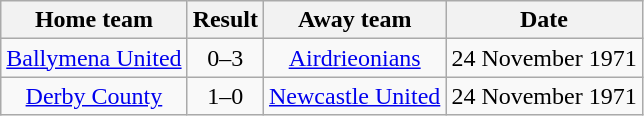<table class="wikitable" style="text-align: center">
<tr>
<th>Home team</th>
<th>Result</th>
<th>Away team</th>
<th>Date</th>
</tr>
<tr>
<td> <a href='#'>Ballymena United</a></td>
<td>0–3</td>
<td> <a href='#'>Airdrieonians</a></td>
<td>24 November 1971</td>
</tr>
<tr>
<td> <a href='#'>Derby County</a></td>
<td>1–0</td>
<td> <a href='#'>Newcastle United</a></td>
<td>24 November 1971</td>
</tr>
</table>
